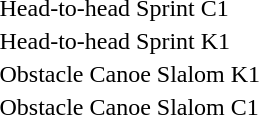<table>
<tr>
<td>Head-to-head Sprint C1<br></td>
<td></td>
<td></td>
<td></td>
</tr>
<tr>
<td>Head-to-head Sprint K1<br></td>
<td></td>
<td></td>
<td></td>
</tr>
<tr>
<td>Obstacle Canoe Slalom K1<br></td>
<td></td>
<td></td>
<td></td>
</tr>
<tr>
<td>Obstacle Canoe Slalom C1<br></td>
<td></td>
<td></td>
<td></td>
</tr>
</table>
